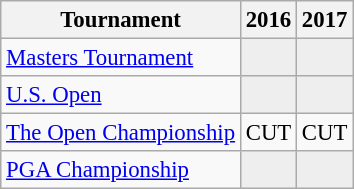<table class="wikitable" style="font-size:95%;text-align:center;">
<tr>
<th>Tournament</th>
<th>2016</th>
<th>2017</th>
</tr>
<tr>
<td align=left><a href='#'>Masters Tournament</a></td>
<td style="background:#eeeeee;"></td>
<td style="background:#eeeeee;"></td>
</tr>
<tr>
<td align=left><a href='#'>U.S. Open</a></td>
<td style="background:#eeeeee;"></td>
<td style="background:#eeeeee;"></td>
</tr>
<tr>
<td align=left><a href='#'>The Open Championship</a></td>
<td>CUT</td>
<td>CUT</td>
</tr>
<tr>
<td align=left><a href='#'>PGA Championship</a></td>
<td style="background:#eeeeee;"></td>
<td style="background:#eeeeee;"></td>
</tr>
</table>
